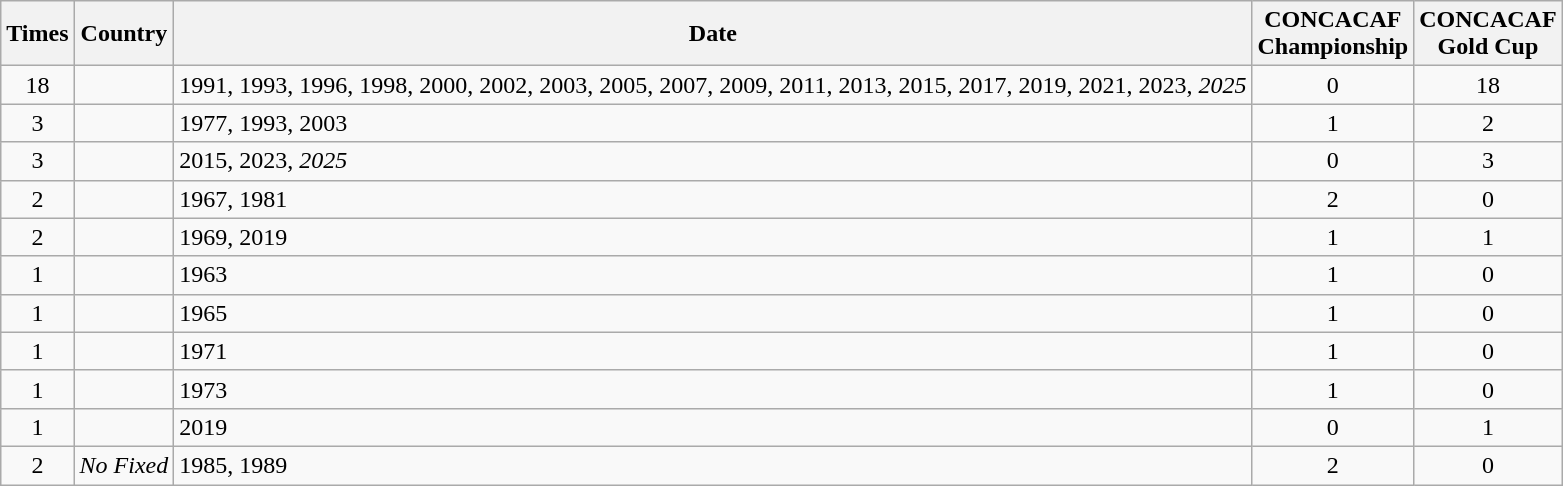<table class="wikitable">
<tr>
<th>Times</th>
<th>Country</th>
<th>Date</th>
<th>CONCACAF<br>Championship</th>
<th>CONCACAF<br>Gold Cup</th>
</tr>
<tr>
<td align=center>18</td>
<td></td>
<td>1991, 1993, 1996, 1998, 2000, 2002, 2003, 2005, 2007, 2009, 2011, 2013, 2015, 2017, 2019, 2021, 2023, <em>2025</em></td>
<td align="center">0</td>
<td align=center>18</td>
</tr>
<tr>
<td align=center>3</td>
<td></td>
<td>1977, 1993, 2003</td>
<td align=center>1</td>
<td align=center>2</td>
</tr>
<tr>
<td align=center>3</td>
<td></td>
<td>2015, 2023, <em>2025</em></td>
<td align=center>0</td>
<td align=center>3</td>
</tr>
<tr>
<td align=center>2</td>
<td></td>
<td>1967, 1981</td>
<td align=center>2</td>
<td align=center>0</td>
</tr>
<tr>
<td align=center>2</td>
<td></td>
<td>1969, 2019</td>
<td align=center>1</td>
<td align=center>1</td>
</tr>
<tr>
<td align=center>1</td>
<td></td>
<td>1963</td>
<td align=center>1</td>
<td align=center>0</td>
</tr>
<tr>
<td align=center>1</td>
<td></td>
<td>1965</td>
<td align=center>1</td>
<td align=center>0</td>
</tr>
<tr>
<td align=center>1</td>
<td></td>
<td>1971</td>
<td align=center>1</td>
<td align=center>0</td>
</tr>
<tr>
<td align=center>1</td>
<td></td>
<td>1973</td>
<td align=center>1</td>
<td align=center>0</td>
</tr>
<tr>
<td align=center>1</td>
<td></td>
<td>2019</td>
<td align=center>0</td>
<td align=center>1</td>
</tr>
<tr>
<td align=center>2</td>
<td><em>No Fixed</em></td>
<td>1985, 1989</td>
<td align=center>2</td>
<td align=center>0</td>
</tr>
</table>
